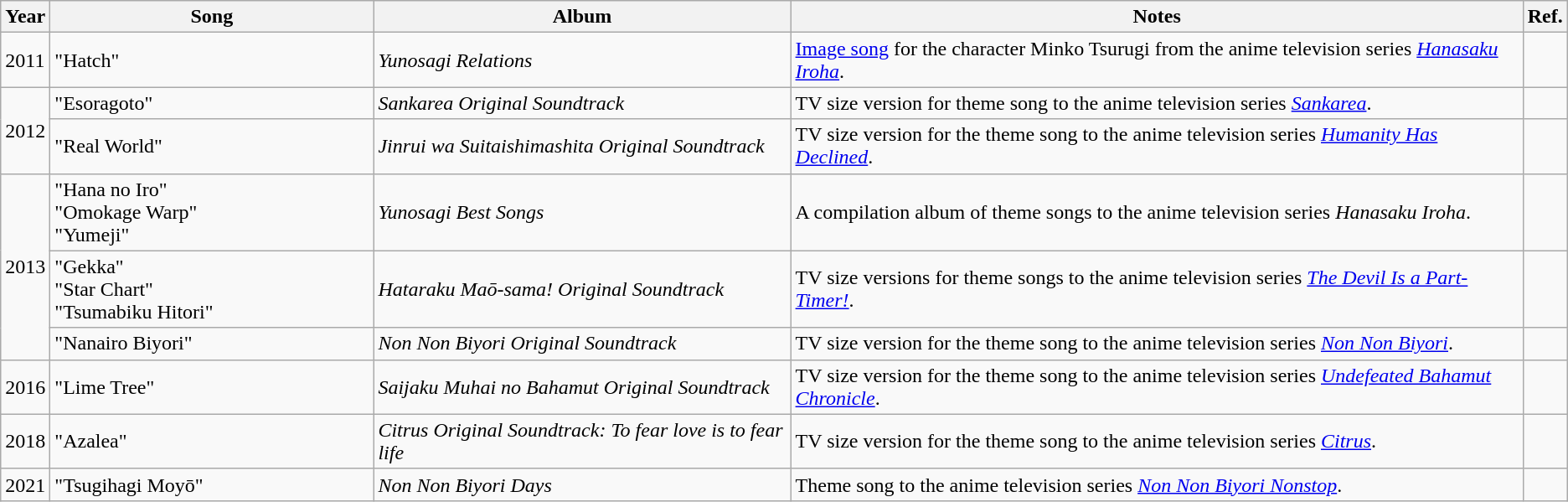<table class="wikitable" border="1">
<tr>
<th rowspan="1">Year</th>
<th rowspan="1" width="250">Song</th>
<th rowspan="1">Album</th>
<th rowspan="1">Notes</th>
<th rowspan="1">Ref.</th>
</tr>
<tr>
<td rowspan="1">2011</td>
<td>"Hatch"</td>
<td><em>Yunosagi Relations</em></td>
<td><a href='#'>Image song</a> for the character Minko Tsurugi from the anime television series <em><a href='#'>Hanasaku Iroha</a></em>.</td>
<td align="center"></td>
</tr>
<tr>
<td rowspan="2">2012</td>
<td>"Esoragoto"</td>
<td><em>Sankarea Original Soundtrack</em></td>
<td>TV size version for theme song to the anime television series <em><a href='#'>Sankarea</a></em>.</td>
<td align="center"></td>
</tr>
<tr>
<td>"Real World"</td>
<td><em>Jinrui wa Suitaishimashita Original Soundtrack</em></td>
<td>TV size version for the theme song to the anime television series <em><a href='#'>Humanity Has Declined</a></em>.</td>
<td align="center"></td>
</tr>
<tr>
<td rowspan="3">2013</td>
<td>"Hana no Iro"<br>"Omokage Warp"<br>"Yumeji"</td>
<td><em>Yunosagi Best Songs</em></td>
<td>A compilation album of theme songs to the anime television series <em>Hanasaku Iroha</em>.</td>
<td align="center"></td>
</tr>
<tr>
<td>"Gekka"<br>"Star Chart"<br>"Tsumabiku Hitori"</td>
<td><em>Hataraku Maō-sama! Original Soundtrack</em></td>
<td>TV size versions for theme songs to the anime television series <em><a href='#'>The Devil Is a Part-Timer!</a></em>.</td>
<td align="center"></td>
</tr>
<tr>
<td>"Nanairo Biyori"</td>
<td><em>Non Non Biyori Original Soundtrack</em></td>
<td>TV size version for the theme song to the anime television series <em><a href='#'>Non Non Biyori</a></em>.</td>
<td align="center"></td>
</tr>
<tr>
<td>2016</td>
<td>"Lime Tree"</td>
<td><em>Saijaku Muhai no Bahamut Original Soundtrack</em></td>
<td>TV size version for the theme song to the anime television series <em><a href='#'>Undefeated Bahamut Chronicle</a></em>.</td>
<td align="center"></td>
</tr>
<tr>
<td>2018</td>
<td>"Azalea"</td>
<td><em>Citrus Original Soundtrack: To fear love is to fear life</em></td>
<td>TV size version for the theme song to the anime television series <em><a href='#'>Citrus</a></em>.</td>
<td align="center"></td>
</tr>
<tr>
<td>2021</td>
<td>"Tsugihagi Moyō"</td>
<td><em>Non Non Biyori Days</em></td>
<td>Theme song to the anime television series <em><a href='#'>Non Non Biyori Nonstop</a></em>.</td>
<td align="center"></td>
</tr>
</table>
